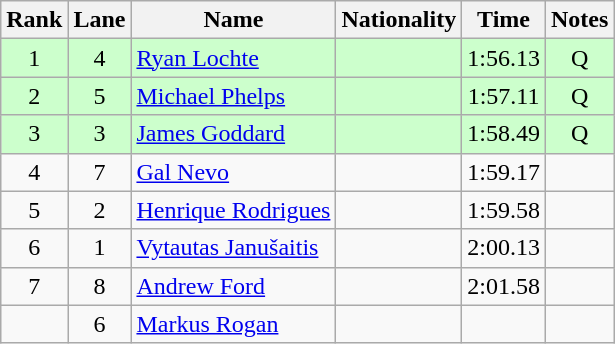<table class="wikitable sortable" style="text-align:center">
<tr>
<th>Rank</th>
<th>Lane</th>
<th>Name</th>
<th>Nationality</th>
<th>Time</th>
<th>Notes</th>
</tr>
<tr bgcolor=#ccffcc>
<td>1</td>
<td>4</td>
<td align=left><a href='#'>Ryan Lochte</a></td>
<td align=left></td>
<td>1:56.13</td>
<td>Q</td>
</tr>
<tr bgcolor=#ccffcc>
<td>2</td>
<td>5</td>
<td align=left><a href='#'>Michael Phelps</a></td>
<td align=left></td>
<td>1:57.11</td>
<td>Q</td>
</tr>
<tr bgcolor=#ccffcc>
<td>3</td>
<td>3</td>
<td align=left><a href='#'>James Goddard</a></td>
<td align=left></td>
<td>1:58.49</td>
<td>Q</td>
</tr>
<tr>
<td>4</td>
<td>7</td>
<td align=left><a href='#'>Gal Nevo</a></td>
<td align=left></td>
<td>1:59.17</td>
<td></td>
</tr>
<tr>
<td>5</td>
<td>2</td>
<td align=left><a href='#'>Henrique Rodrigues</a></td>
<td align=left></td>
<td>1:59.58</td>
<td></td>
</tr>
<tr>
<td>6</td>
<td>1</td>
<td align=left><a href='#'>Vytautas Janušaitis</a></td>
<td align=left></td>
<td>2:00.13</td>
<td></td>
</tr>
<tr>
<td>7</td>
<td>8</td>
<td align=left><a href='#'>Andrew Ford</a></td>
<td align=left></td>
<td>2:01.58</td>
<td></td>
</tr>
<tr>
<td></td>
<td>6</td>
<td align=left><a href='#'>Markus Rogan</a></td>
<td align=left></td>
<td></td>
<td></td>
</tr>
</table>
